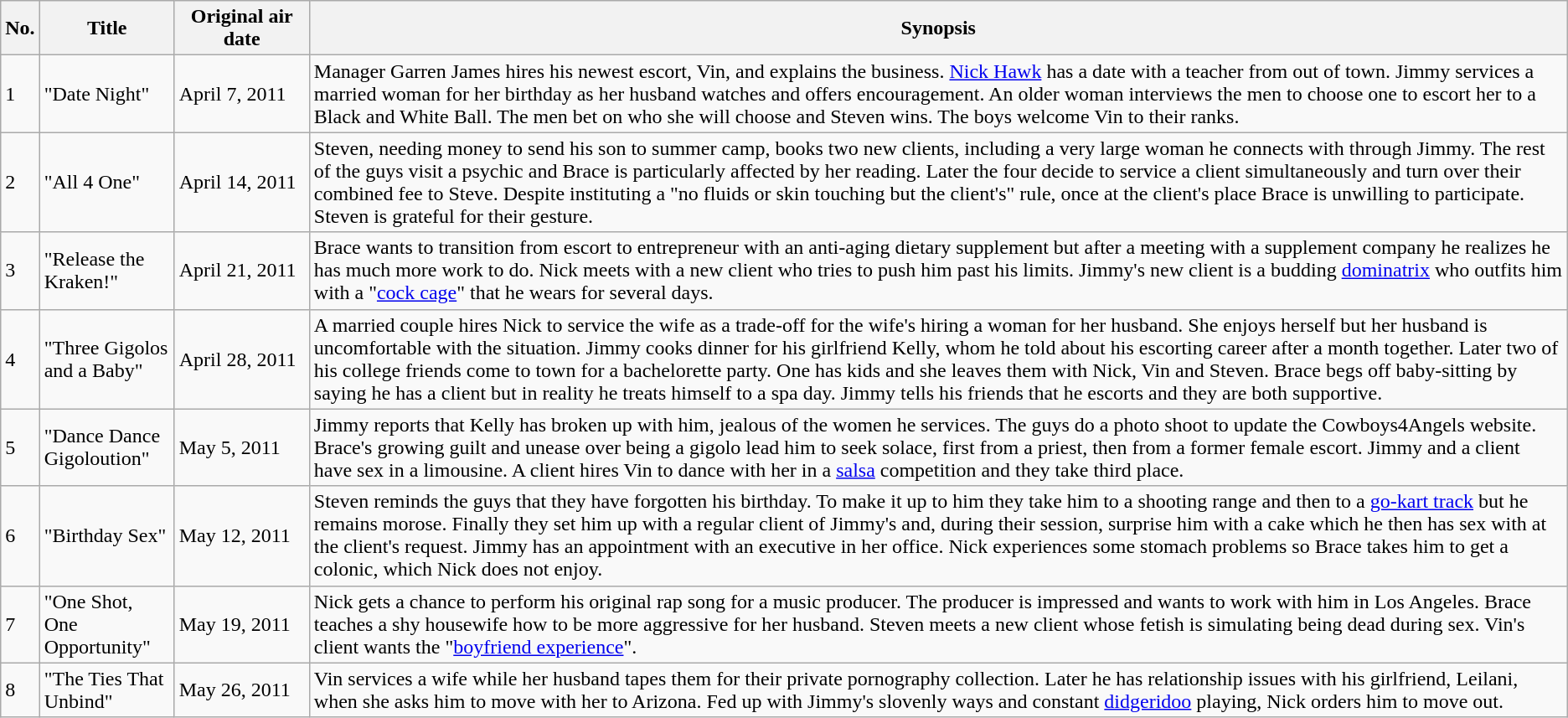<table class="wikitable">
<tr>
<th>No.</th>
<th width=100>Title</th>
<th width=100>Original air date</th>
<th>Synopsis</th>
</tr>
<tr>
<td>1</td>
<td>"Date Night"</td>
<td>April 7, 2011</td>
<td>Manager Garren James hires his newest escort, Vin, and explains the business. <a href='#'>Nick Hawk</a> has a date with a teacher from out of town. Jimmy services a married woman for her birthday as her husband watches and offers encouragement. An older woman interviews the men to choose one to escort her to a Black and White Ball. The men bet on who she will choose and Steven wins. The boys welcome Vin to their ranks.</td>
</tr>
<tr>
<td>2</td>
<td>"All 4 One"</td>
<td>April 14, 2011</td>
<td>Steven, needing money to send his son to summer camp, books two new clients, including a very large woman he connects with through Jimmy. The rest of the guys visit a psychic and Brace is particularly affected by her reading. Later the four decide to service a client simultaneously and turn over their combined fee to Steve. Despite instituting a "no fluids or skin touching but the client's" rule, once at the client's place Brace is unwilling to participate. Steven is grateful for their gesture.</td>
</tr>
<tr>
<td>3</td>
<td>"Release the Kraken!"</td>
<td>April 21, 2011</td>
<td>Brace wants to transition from escort to entrepreneur with an anti-aging dietary supplement but after a meeting with a supplement company he realizes he has much more work to do. Nick meets with a new client who tries to push him past his limits. Jimmy's new client is a budding <a href='#'>dominatrix</a> who outfits him with a "<a href='#'>cock cage</a>" that he wears for several days.</td>
</tr>
<tr>
<td>4</td>
<td>"Three Gigolos and a Baby"</td>
<td>April 28, 2011</td>
<td>A married couple hires Nick to service the wife as a trade-off for the wife's hiring a woman for her husband. She enjoys herself but her husband is uncomfortable with the situation. Jimmy cooks dinner for his girlfriend Kelly, whom he told about his escorting career after a month together. Later two of his college friends come to town for a bachelorette party. One has kids and she leaves them with Nick, Vin and Steven. Brace begs off baby-sitting by saying he has a client but in reality he treats himself to a spa day. Jimmy tells his friends that he escorts and they are both supportive.</td>
</tr>
<tr>
<td>5</td>
<td>"Dance Dance Gigoloution"</td>
<td>May 5, 2011</td>
<td>Jimmy reports that Kelly has broken up with him, jealous of the women he services. The guys do a photo shoot to update the Cowboys4Angels website. Brace's growing guilt and unease over being a gigolo lead him to seek solace, first from a priest, then from a former female escort. Jimmy and a client have sex in a limousine. A client hires Vin to dance with her in a <a href='#'>salsa</a> competition and they take third place.</td>
</tr>
<tr>
<td>6</td>
<td>"Birthday Sex"</td>
<td>May 12, 2011</td>
<td>Steven reminds the guys that they have forgotten his birthday. To make it up to him they take him to a shooting range and then to a <a href='#'>go-kart track</a> but he remains morose. Finally they set him up with a regular client of Jimmy's and, during their session, surprise him with a cake which he then has sex with at the client's request. Jimmy has an appointment with an executive in her office. Nick experiences some stomach problems so Brace takes him to get a colonic, which Nick does not enjoy.</td>
</tr>
<tr>
<td>7</td>
<td>"One Shot, One Opportunity"</td>
<td>May 19, 2011</td>
<td>Nick gets a chance to perform his original rap song for a music producer. The producer is impressed and wants to work with him in Los Angeles. Brace teaches a shy housewife how to be more aggressive for her husband. Steven meets a new client whose fetish is simulating being dead during sex. Vin's client wants the "<a href='#'>boyfriend experience</a>".</td>
</tr>
<tr>
<td>8</td>
<td>"The Ties That Unbind"</td>
<td>May 26, 2011</td>
<td>Vin services a wife while her husband tapes them for their private pornography collection. Later he has relationship issues with his girlfriend, Leilani, when she asks him to move with her to Arizona. Fed up with Jimmy's slovenly ways and constant <a href='#'>didgeridoo</a> playing, Nick orders him to move out.</td>
</tr>
</table>
